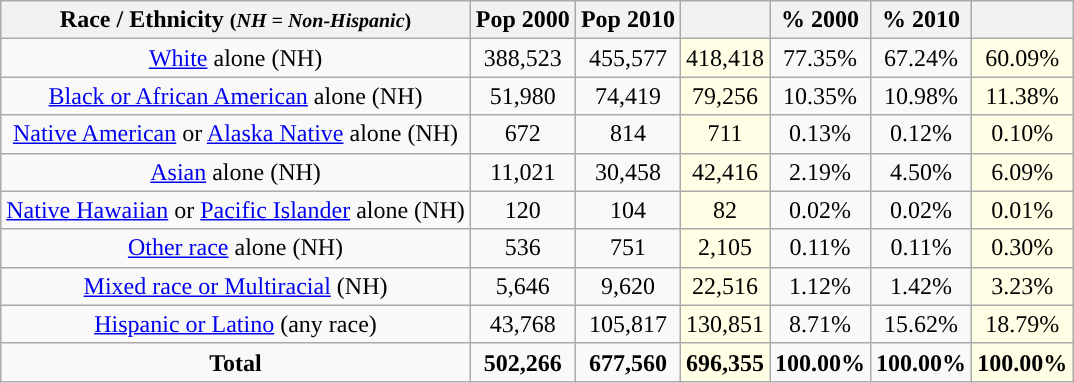<table class="wikitable"  style="text-align:center;">
<tr>
<th>Race / Ethnicity <small>(<em>NH = Non-Hispanic</em>)</small></th>
<th>Pop 2000</th>
<th>Pop 2010</th>
<th></th>
<th>% 2000</th>
<th>% 2010</th>
<th></th>
</tr>
<tr>
<td><a href='#'>White</a> alone (NH)</td>
<td>388,523</td>
<td>455,577</td>
<td style='background: #ffffe6;'>418,418</td>
<td>77.35%</td>
<td>67.24%</td>
<td style='background: #ffffe6;'>60.09%</td>
</tr>
<tr>
<td><a href='#'>Black or African American</a> alone (NH)</td>
<td>51,980</td>
<td>74,419</td>
<td style='background: #ffffe6;'>79,256</td>
<td>10.35%</td>
<td>10.98%</td>
<td style='background: #ffffe6;'>11.38%</td>
</tr>
<tr>
<td><a href='#'>Native American</a> or <a href='#'>Alaska Native</a> alone (NH)</td>
<td>672</td>
<td>814</td>
<td style='background: #ffffe6;'>711</td>
<td>0.13%</td>
<td>0.12%</td>
<td style='background: #ffffe6;'>0.10%</td>
</tr>
<tr>
<td><a href='#'>Asian</a> alone (NH)</td>
<td>11,021</td>
<td>30,458</td>
<td style='background: #ffffe6;'>42,416</td>
<td>2.19%</td>
<td>4.50%</td>
<td style='background: #ffffe6;'>6.09%</td>
</tr>
<tr>
<td><a href='#'>Native Hawaiian</a> or <a href='#'>Pacific Islander</a> alone (NH)</td>
<td>120</td>
<td>104</td>
<td style='background: #ffffe6;'>82</td>
<td>0.02%</td>
<td>0.02%</td>
<td style='background: #ffffe6;'>0.01%</td>
</tr>
<tr>
<td><a href='#'>Other race</a> alone (NH)</td>
<td>536</td>
<td>751</td>
<td style='background: #ffffe6;'>2,105</td>
<td>0.11%</td>
<td>0.11%</td>
<td style='background: #ffffe6;'>0.30%</td>
</tr>
<tr>
<td><a href='#'>Mixed race or Multiracial</a> (NH)</td>
<td>5,646</td>
<td>9,620</td>
<td style='background: #ffffe6;'>22,516</td>
<td>1.12%</td>
<td>1.42%</td>
<td style='background: #ffffe6;'>3.23%</td>
</tr>
<tr>
<td><a href='#'>Hispanic or Latino</a> (any race)</td>
<td>43,768</td>
<td>105,817</td>
<td style='background: #ffffe6;'>130,851</td>
<td>8.71%</td>
<td>15.62%</td>
<td style='background: #ffffe6;'>18.79%</td>
</tr>
<tr>
<td><strong>Total</strong></td>
<td><strong>502,266</strong></td>
<td><strong>677,560</strong></td>
<td style='background: #ffffe6;'><strong>696,355</strong></td>
<td><strong>100.00%</strong></td>
<td><strong>100.00%</strong></td>
<td style='background: #ffffe6;'><strong>100.00%</strong></td>
</tr>
</table>
